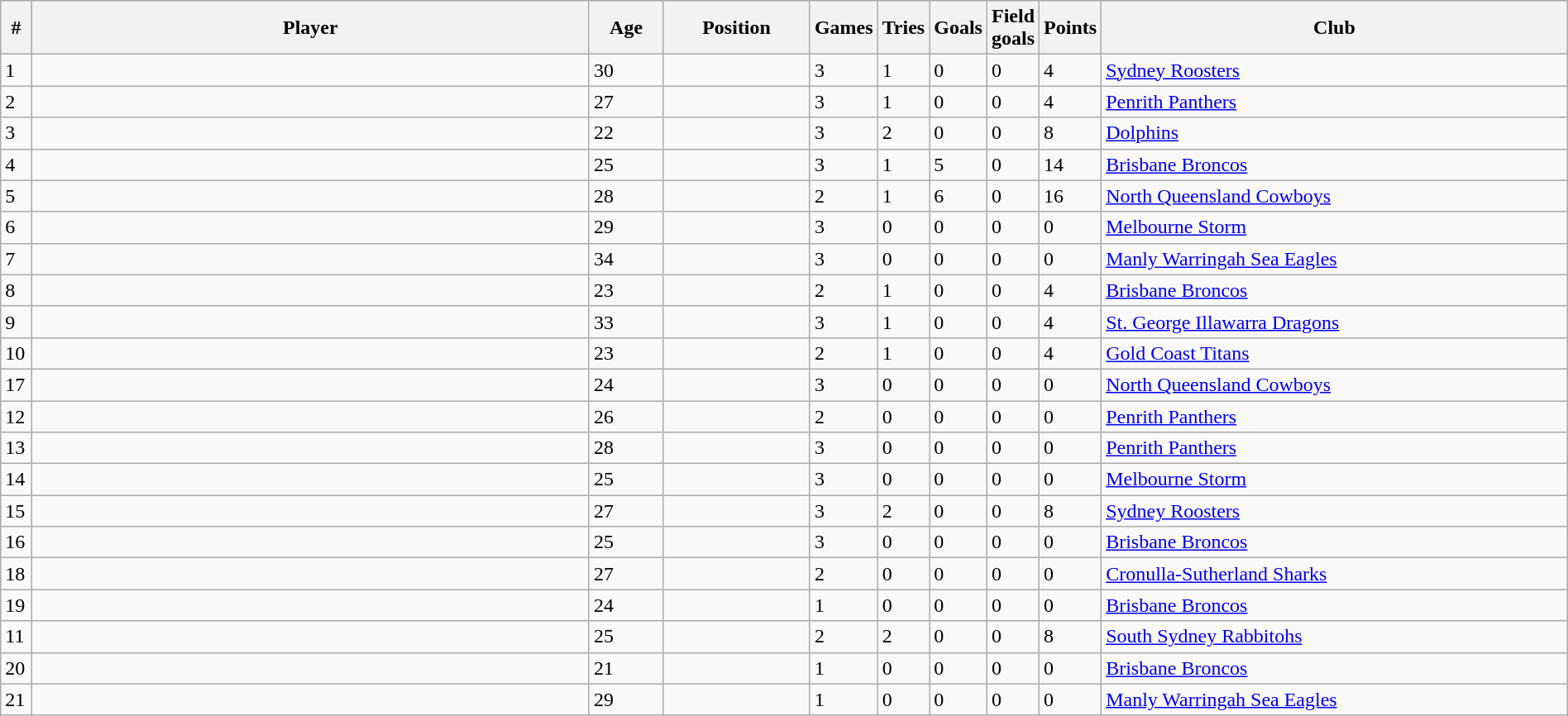<table class="wikitable sortable" style="width:100%;text-align:left">
<tr>
<th width=2%>#</th>
<th width=40%>Player</th>
<th width=5%>Age</th>
<th width=10%>Position</th>
<th width=2%>Games</th>
<th width=2%>Tries</th>
<th width=2%>Goals</th>
<th width=2%>Field goals</th>
<th width=2%>Points</th>
<th width=35%>Club</th>
</tr>
<tr>
<td>1</td>
<td align=left></td>
<td>30</td>
<td align=center></td>
<td>3</td>
<td>1</td>
<td>0</td>
<td>0</td>
<td>4</td>
<td>  <a href='#'>Sydney Roosters</a></td>
</tr>
<tr>
<td>2</td>
<td align=left></td>
<td>27</td>
<td align=center></td>
<td>3</td>
<td>1</td>
<td>0</td>
<td>0</td>
<td>4</td>
<td>  <a href='#'>Penrith Panthers</a></td>
</tr>
<tr>
<td>3</td>
<td align=left></td>
<td>22</td>
<td align=center></td>
<td>3</td>
<td>2</td>
<td>0</td>
<td>0</td>
<td>8</td>
<td>  <a href='#'>Dolphins</a></td>
</tr>
<tr>
<td>4</td>
<td align=left></td>
<td>25</td>
<td align=center></td>
<td>3</td>
<td>1</td>
<td>5</td>
<td>0</td>
<td>14</td>
<td>  <a href='#'>Brisbane Broncos</a></td>
</tr>
<tr>
<td>5</td>
<td align=left></td>
<td>28</td>
<td align=center></td>
<td>2</td>
<td>1</td>
<td>6</td>
<td>0</td>
<td>16</td>
<td>  <a href='#'>North Queensland Cowboys</a></td>
</tr>
<tr>
<td>6</td>
<td align=left></td>
<td>29</td>
<td align=center></td>
<td>3</td>
<td>0</td>
<td>0</td>
<td>0</td>
<td>0</td>
<td>  <a href='#'>Melbourne Storm</a></td>
</tr>
<tr>
<td>7</td>
<td align=left></td>
<td>34</td>
<td align=center></td>
<td>3</td>
<td>0</td>
<td>0</td>
<td>0</td>
<td>0</td>
<td>  <a href='#'>Manly Warringah Sea Eagles</a></td>
</tr>
<tr>
<td>8</td>
<td align=left></td>
<td>23</td>
<td align=center></td>
<td>2</td>
<td>1</td>
<td>0</td>
<td>0</td>
<td>4</td>
<td>  <a href='#'>Brisbane Broncos</a></td>
</tr>
<tr>
<td>9</td>
<td align=left></td>
<td>33</td>
<td align=center></td>
<td>3</td>
<td>1</td>
<td>0</td>
<td>0</td>
<td>4</td>
<td>  <a href='#'>St. George Illawarra Dragons</a></td>
</tr>
<tr>
<td>10</td>
<td align=left></td>
<td>23</td>
<td align=center></td>
<td>2</td>
<td>1</td>
<td>0</td>
<td>0</td>
<td>4</td>
<td>  <a href='#'>Gold Coast Titans</a></td>
</tr>
<tr>
<td>17</td>
<td align=left></td>
<td>24</td>
<td align=center></td>
<td>3</td>
<td>0</td>
<td>0</td>
<td>0</td>
<td>0</td>
<td>  <a href='#'>North Queensland Cowboys</a></td>
</tr>
<tr>
<td>12</td>
<td align=left></td>
<td>26</td>
<td align=center></td>
<td>2</td>
<td>0</td>
<td>0</td>
<td>0</td>
<td>0</td>
<td>  <a href='#'>Penrith Panthers</a></td>
</tr>
<tr>
<td>13</td>
<td align=left></td>
<td>28</td>
<td align=center></td>
<td>3</td>
<td>0</td>
<td>0</td>
<td>0</td>
<td>0</td>
<td>  <a href='#'>Penrith Panthers</a></td>
</tr>
<tr>
<td>14</td>
<td align=left></td>
<td>25</td>
<td align=center></td>
<td>3</td>
<td>0</td>
<td>0</td>
<td>0</td>
<td>0</td>
<td>  <a href='#'>Melbourne Storm</a></td>
</tr>
<tr>
<td>15</td>
<td align=left></td>
<td>27</td>
<td align=center></td>
<td>3</td>
<td>2</td>
<td>0</td>
<td>0</td>
<td>8</td>
<td>  <a href='#'>Sydney Roosters</a></td>
</tr>
<tr>
<td>16</td>
<td align=left></td>
<td>25</td>
<td align=center></td>
<td>3</td>
<td>0</td>
<td>0</td>
<td>0</td>
<td>0</td>
<td>  <a href='#'>Brisbane Broncos</a></td>
</tr>
<tr>
<td>18</td>
<td align=left></td>
<td>27</td>
<td align=center></td>
<td>2</td>
<td>0</td>
<td>0</td>
<td>0</td>
<td>0</td>
<td>  <a href='#'>Cronulla-Sutherland Sharks</a></td>
</tr>
<tr>
<td>19</td>
<td align=left></td>
<td>24</td>
<td align=center></td>
<td>1</td>
<td>0</td>
<td>0</td>
<td>0</td>
<td>0</td>
<td>  <a href='#'>Brisbane Broncos</a></td>
</tr>
<tr>
<td>11</td>
<td align=left></td>
<td>25</td>
<td align=center></td>
<td>2</td>
<td>2</td>
<td>0</td>
<td>0</td>
<td>8</td>
<td>  <a href='#'>South Sydney Rabbitohs</a></td>
</tr>
<tr>
<td>20</td>
<td align=left></td>
<td>21</td>
<td align=center></td>
<td>1</td>
<td>0</td>
<td>0</td>
<td>0</td>
<td>0</td>
<td>  <a href='#'>Brisbane Broncos</a></td>
</tr>
<tr>
<td>21</td>
<td align=left></td>
<td>29</td>
<td align=center></td>
<td>1</td>
<td>0</td>
<td>0</td>
<td>0</td>
<td>0</td>
<td>  <a href='#'>Manly Warringah Sea Eagles</a></td>
</tr>
</table>
